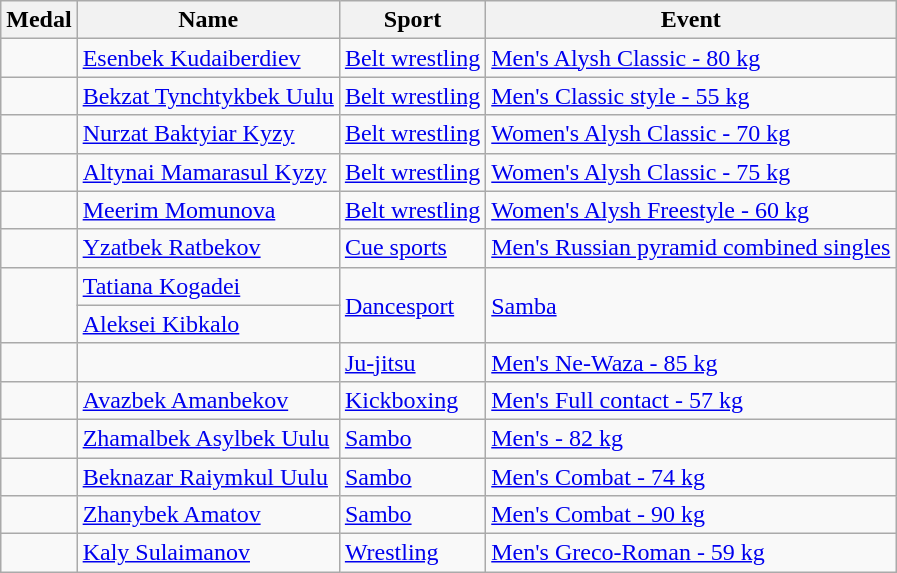<table class="wikitable sortable">
<tr>
<th>Medal</th>
<th>Name</th>
<th>Sport</th>
<th>Event</th>
</tr>
<tr>
<td></td>
<td><a href='#'>Esenbek Kudaiberdiev </a></td>
<td><a href='#'>Belt wrestling</a></td>
<td><a href='#'>Men's Alysh Classic - 80 kg</a></td>
</tr>
<tr>
<td></td>
<td><a href='#'>Bekzat Tynchtykbek Uulu</a></td>
<td><a href='#'>Belt wrestling</a></td>
<td><a href='#'>Men's Classic style - 55 kg</a></td>
</tr>
<tr>
<td></td>
<td><a href='#'>Nurzat Baktyiar Kyzy</a></td>
<td><a href='#'>Belt wrestling</a></td>
<td><a href='#'>Women's Alysh Classic - 70 kg</a></td>
</tr>
<tr>
<td></td>
<td><a href='#'>Altynai Mamarasul Kyzy</a></td>
<td><a href='#'>Belt wrestling</a></td>
<td><a href='#'>Women's Alysh Classic - 75 kg</a></td>
</tr>
<tr>
<td></td>
<td><a href='#'>Meerim Momunova</a></td>
<td><a href='#'>Belt wrestling</a></td>
<td><a href='#'>Women's Alysh Freestyle - 60 kg</a></td>
</tr>
<tr>
<td></td>
<td><a href='#'>Yzatbek Ratbekov</a></td>
<td><a href='#'>Cue sports</a></td>
<td><a href='#'>Men's Russian pyramid combined singles</a></td>
</tr>
<tr>
<td rowspan=2></td>
<td><a href='#'>Tatiana Kogadei</a></td>
<td rowspan=2><a href='#'>Dancesport</a></td>
<td rowspan=2><a href='#'>Samba</a></td>
</tr>
<tr>
<td><a href='#'>Aleksei Kibkalo</a></td>
</tr>
<tr>
<td></td>
<td></td>
<td><a href='#'>Ju-jitsu</a></td>
<td><a href='#'>Men's Ne-Waza - 85 kg</a></td>
</tr>
<tr>
<td></td>
<td><a href='#'>Avazbek Amanbekov</a></td>
<td><a href='#'>Kickboxing</a></td>
<td><a href='#'>Men's Full contact - 57 kg</a></td>
</tr>
<tr>
<td></td>
<td><a href='#'>Zhamalbek Asylbek Uulu</a></td>
<td><a href='#'>Sambo</a></td>
<td><a href='#'>Men's - 82 kg</a></td>
</tr>
<tr>
<td></td>
<td><a href='#'>Beknazar Raiymkul Uulu</a></td>
<td><a href='#'>Sambo</a></td>
<td><a href='#'>Men's Combat - 74 kg</a></td>
</tr>
<tr>
<td></td>
<td><a href='#'>Zhanybek Amatov</a></td>
<td><a href='#'>Sambo</a></td>
<td><a href='#'>Men's Combat - 90 kg</a></td>
</tr>
<tr>
<td></td>
<td><a href='#'>Kaly Sulaimanov</a></td>
<td><a href='#'>Wrestling</a></td>
<td><a href='#'>Men's Greco-Roman - 59 kg</a></td>
</tr>
</table>
